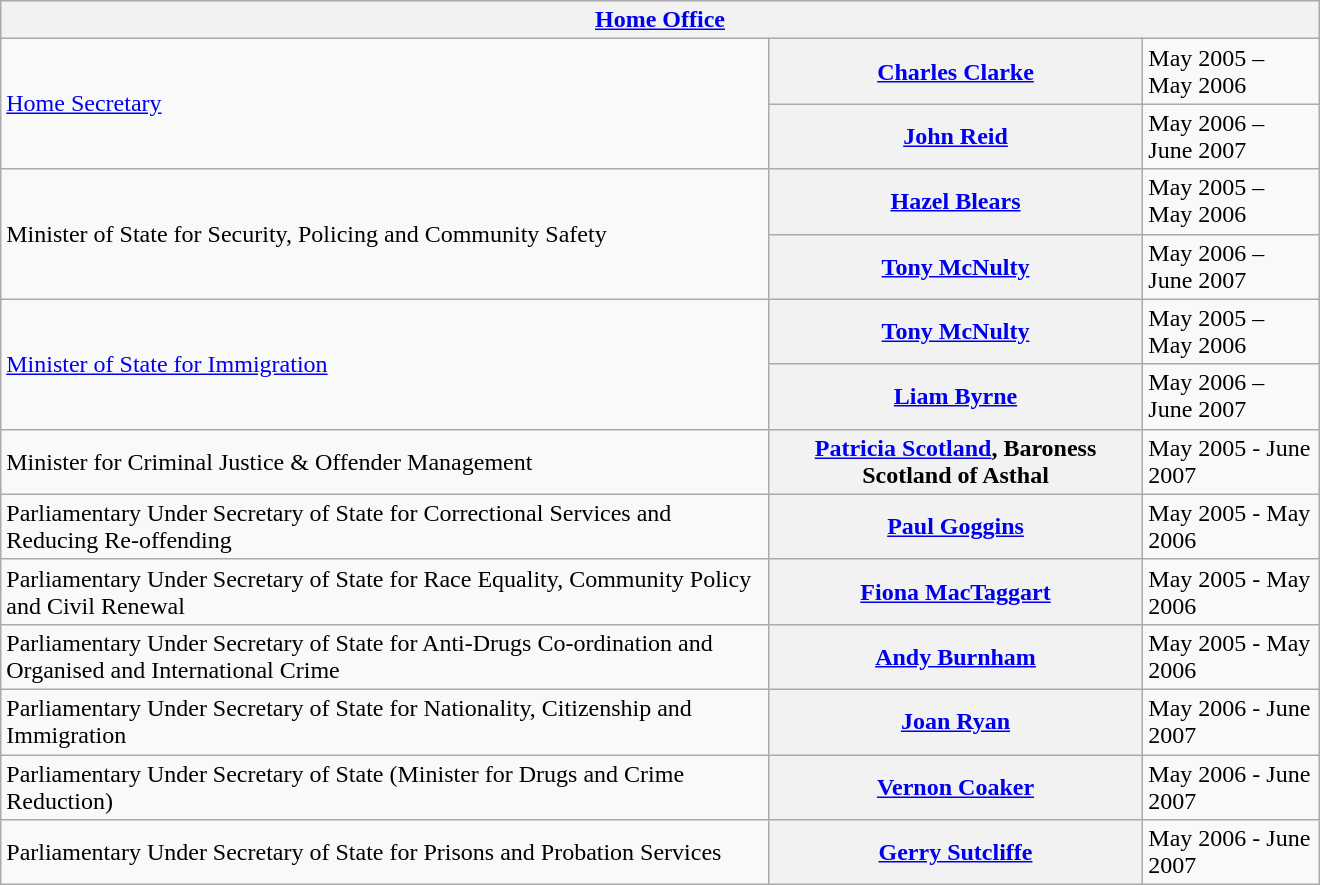<table class="wikitable plainrowheaders" width=100% style="max-width:55em;">
<tr>
<th colspan=4><a href='#'>Home Office</a></th>
</tr>
<tr>
<td rowspan="2"><a href='#'>Home Secretary</a></td>
<th scope="row" style="font-weight:bold;"><a href='#'>Charles Clarke</a></th>
<td>May 2005 – May 2006</td>
</tr>
<tr>
<th scope="row" style="font-weight:bold;"><a href='#'>John Reid</a></th>
<td>May 2006 – June 2007</td>
</tr>
<tr>
<td rowspan="2"> Minister of State for Security, Policing and Community Safety</td>
<th scope="row"><a href='#'>Hazel Blears</a></th>
<td>May 2005 – May 2006</td>
</tr>
<tr>
<th scope="row"><a href='#'>Tony McNulty</a></th>
<td>May 2006 – June 2007</td>
</tr>
<tr>
<td rowspan="2"><a href='#'>Minister of State for Immigration</a></td>
<th scope="row"><a href='#'>Tony McNulty</a></th>
<td>May 2005 – May 2006</td>
</tr>
<tr>
<th scope="row"><a href='#'>Liam Byrne</a></th>
<td>May 2006 – June 2007</td>
</tr>
<tr>
<td>Minister for Criminal Justice & Offender Management</td>
<th scope="row"><a href='#'>Patricia Scotland</a>, Baroness Scotland of Asthal</th>
<td>May 2005 - June 2007</td>
</tr>
<tr>
<td>Parliamentary Under Secretary of State for Correctional Services and Reducing Re-offending</td>
<th scope="row"><a href='#'>Paul Goggins</a></th>
<td>May 2005 - May 2006</td>
</tr>
<tr>
<td>Parliamentary Under Secretary of State for Race Equality, Community Policy and Civil Renewal</td>
<th scope="row"><a href='#'>Fiona MacTaggart</a></th>
<td>May 2005 - May 2006</td>
</tr>
<tr>
<td>Parliamentary Under Secretary of State for Anti-Drugs Co-ordination and Organised and International Crime</td>
<th scope="row"><a href='#'>Andy Burnham</a></th>
<td>May 2005 - May 2006</td>
</tr>
<tr>
<td>Parliamentary Under Secretary of State for Nationality, Citizenship and Immigration</td>
<th scope="row"><a href='#'>Joan Ryan</a></th>
<td>May 2006 - June 2007</td>
</tr>
<tr>
<td>Parliamentary Under Secretary of State (Minister for Drugs and Crime Reduction)</td>
<th scope="row"><a href='#'>Vernon Coaker</a></th>
<td>May 2006 - June 2007</td>
</tr>
<tr>
<td>Parliamentary Under Secretary of State for Prisons and Probation Services</td>
<th scope="row"><a href='#'>Gerry Sutcliffe</a></th>
<td>May 2006 - June 2007</td>
</tr>
</table>
